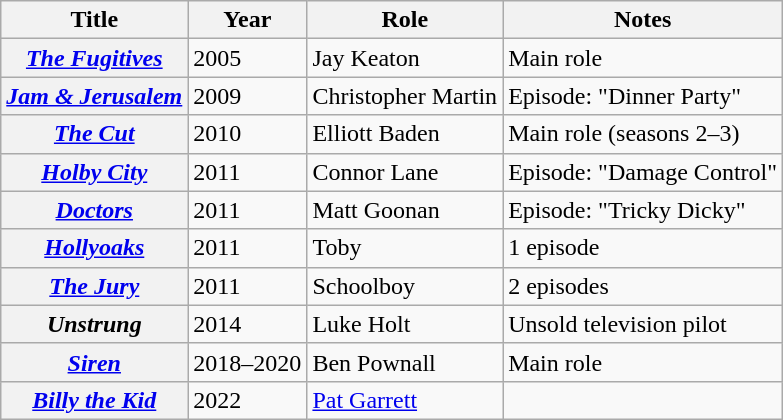<table class="wikitable plainrowheaders sortable">
<tr>
<th scope="col">Title</th>
<th scope="col">Year</th>
<th colspan="1" scope="col">Role</th>
<th scope="col" class="unsortable">Notes</th>
</tr>
<tr>
<th scope=row><em><a href='#'>The Fugitives</a></em></th>
<td>2005</td>
<td>Jay Keaton</td>
<td>Main role</td>
</tr>
<tr>
<th scope=row><em><a href='#'>Jam & Jerusalem</a></em></th>
<td>2009</td>
<td>Christopher Martin</td>
<td>Episode: "Dinner Party"</td>
</tr>
<tr>
<th scope=row><em><a href='#'>The Cut</a></em></th>
<td>2010</td>
<td>Elliott Baden</td>
<td>Main role (seasons 2–3)</td>
</tr>
<tr>
<th scope=row><em><a href='#'>Holby City</a></em></th>
<td>2011</td>
<td>Connor Lane</td>
<td>Episode: "Damage Control"</td>
</tr>
<tr>
<th scope=row><em><a href='#'>Doctors</a></em></th>
<td>2011</td>
<td>Matt Goonan</td>
<td>Episode: "Tricky Dicky"</td>
</tr>
<tr>
<th scope=row><em><a href='#'>Hollyoaks</a></em></th>
<td>2011</td>
<td>Toby</td>
<td>1 episode</td>
</tr>
<tr>
<th scope=row><em><a href='#'>The Jury</a></em></th>
<td>2011</td>
<td>Schoolboy</td>
<td>2 episodes</td>
</tr>
<tr>
<th scope=row><em>Unstrung</em></th>
<td>2014</td>
<td>Luke Holt</td>
<td>Unsold television pilot</td>
</tr>
<tr>
<th scope=row><em><a href='#'>Siren</a></em></th>
<td>2018–2020</td>
<td>Ben Pownall</td>
<td>Main role</td>
</tr>
<tr>
<th scope=row><em><a href='#'>Billy the Kid</a></em></th>
<td>2022</td>
<td><a href='#'>Pat Garrett</a></td>
<td></td>
</tr>
</table>
